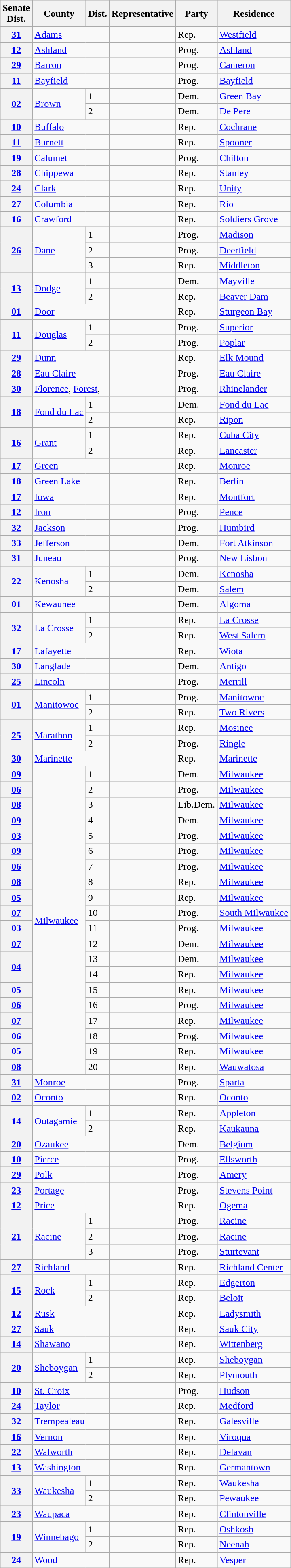<table class="wikitable sortable">
<tr>
<th>Senate<br>Dist.</th>
<th>County</th>
<th>Dist.</th>
<th>Representative</th>
<th>Party</th>
<th>Residence</th>
</tr>
<tr>
<th><a href='#'>31</a></th>
<td text-align="left" colspan="2"><a href='#'>Adams</a> </td>
<td></td>
<td>Rep.</td>
<td><a href='#'>Westfield</a></td>
</tr>
<tr>
<th><a href='#'>12</a></th>
<td text-align="left" colspan="2"><a href='#'>Ashland</a></td>
<td></td>
<td>Prog.</td>
<td><a href='#'>Ashland</a></td>
</tr>
<tr>
<th><a href='#'>29</a></th>
<td text-align="left" colspan="2"><a href='#'>Barron</a></td>
<td></td>
<td>Prog.</td>
<td><a href='#'>Cameron</a></td>
</tr>
<tr>
<th><a href='#'>11</a></th>
<td text-align="left" colspan="2"><a href='#'>Bayfield</a></td>
<td></td>
<td>Prog.</td>
<td><a href='#'>Bayfield</a></td>
</tr>
<tr>
<th rowspan="2"><a href='#'>02</a></th>
<td text-align="left" rowspan="2"><a href='#'>Brown</a></td>
<td>1</td>
<td></td>
<td>Dem.</td>
<td><a href='#'>Green Bay</a></td>
</tr>
<tr>
<td>2</td>
<td></td>
<td>Dem.</td>
<td><a href='#'>De Pere</a></td>
</tr>
<tr>
<th><a href='#'>10</a></th>
<td text-align="left" colspan="2"><a href='#'>Buffalo</a> </td>
<td></td>
<td>Rep.</td>
<td><a href='#'>Cochrane</a></td>
</tr>
<tr>
<th><a href='#'>11</a></th>
<td text-align="left" colspan="2"><a href='#'>Burnett</a> </td>
<td></td>
<td>Rep.</td>
<td><a href='#'>Spooner</a></td>
</tr>
<tr>
<th><a href='#'>19</a></th>
<td text-align="left" colspan="2"><a href='#'>Calumet</a></td>
<td></td>
<td>Prog.</td>
<td><a href='#'>Chilton</a></td>
</tr>
<tr>
<th><a href='#'>28</a></th>
<td text-align="left" colspan="2"><a href='#'>Chippewa</a></td>
<td></td>
<td>Rep.</td>
<td><a href='#'>Stanley</a></td>
</tr>
<tr>
<th><a href='#'>24</a></th>
<td text-align="left" colspan="2"><a href='#'>Clark</a></td>
<td></td>
<td>Rep.</td>
<td><a href='#'>Unity</a></td>
</tr>
<tr>
<th><a href='#'>27</a></th>
<td text-align="left" colspan="2"><a href='#'>Columbia</a></td>
<td></td>
<td>Rep.</td>
<td><a href='#'>Rio</a></td>
</tr>
<tr>
<th><a href='#'>16</a></th>
<td text-align="left" colspan="2"><a href='#'>Crawford</a></td>
<td></td>
<td>Rep.</td>
<td><a href='#'>Soldiers Grove</a></td>
</tr>
<tr>
<th rowspan="3"><a href='#'>26</a></th>
<td text-align="left" rowspan="3"><a href='#'>Dane</a></td>
<td>1</td>
<td></td>
<td>Prog.</td>
<td><a href='#'>Madison</a></td>
</tr>
<tr>
<td>2</td>
<td></td>
<td>Prog.</td>
<td><a href='#'>Deerfield</a></td>
</tr>
<tr>
<td>3</td>
<td></td>
<td>Rep.</td>
<td><a href='#'>Middleton</a></td>
</tr>
<tr>
<th rowspan="2"><a href='#'>13</a></th>
<td text-align="left" rowspan="2"><a href='#'>Dodge</a></td>
<td>1</td>
<td></td>
<td>Dem.</td>
<td><a href='#'>Mayville</a></td>
</tr>
<tr>
<td>2</td>
<td></td>
<td>Rep.</td>
<td><a href='#'>Beaver Dam</a></td>
</tr>
<tr>
<th><a href='#'>01</a></th>
<td text-align="left" colspan="2"><a href='#'>Door</a></td>
<td></td>
<td>Rep.</td>
<td><a href='#'>Sturgeon Bay</a></td>
</tr>
<tr>
<th rowspan="2"><a href='#'>11</a></th>
<td text-align="left" rowspan="2"><a href='#'>Douglas</a></td>
<td>1</td>
<td></td>
<td>Prog.</td>
<td><a href='#'>Superior</a></td>
</tr>
<tr>
<td>2</td>
<td></td>
<td>Prog.</td>
<td><a href='#'>Poplar</a></td>
</tr>
<tr>
<th><a href='#'>29</a></th>
<td text-align="left" colspan="2"><a href='#'>Dunn</a></td>
<td></td>
<td>Rep.</td>
<td><a href='#'>Elk Mound</a></td>
</tr>
<tr>
<th><a href='#'>28</a></th>
<td text-align="left" colspan="2"><a href='#'>Eau Claire</a></td>
<td></td>
<td>Prog.</td>
<td><a href='#'>Eau Claire</a></td>
</tr>
<tr>
<th><a href='#'>30</a></th>
<td text-align="left" colspan="2"><a href='#'>Florence</a>, <a href='#'>Forest</a>, </td>
<td></td>
<td>Prog.</td>
<td><a href='#'>Rhinelander</a></td>
</tr>
<tr>
<th rowspan="2"><a href='#'>18</a></th>
<td text-align="left" rowspan="2"><a href='#'>Fond du Lac</a></td>
<td>1</td>
<td></td>
<td>Dem.</td>
<td><a href='#'>Fond du Lac</a></td>
</tr>
<tr>
<td>2</td>
<td></td>
<td>Rep.</td>
<td><a href='#'>Ripon</a></td>
</tr>
<tr>
<th rowspan="2"><a href='#'>16</a></th>
<td text-align="left" rowspan="2"><a href='#'>Grant</a></td>
<td>1</td>
<td></td>
<td>Rep.</td>
<td><a href='#'>Cuba City</a></td>
</tr>
<tr>
<td>2</td>
<td></td>
<td>Rep.</td>
<td><a href='#'>Lancaster</a></td>
</tr>
<tr>
<th><a href='#'>17</a></th>
<td text-align="left" colspan="2"><a href='#'>Green</a></td>
<td></td>
<td>Rep.</td>
<td><a href='#'>Monroe</a></td>
</tr>
<tr>
<th><a href='#'>18</a></th>
<td text-align="left" colspan="2"><a href='#'>Green Lake</a> </td>
<td> </td>
<td>Rep.</td>
<td><a href='#'>Berlin</a></td>
</tr>
<tr>
<th><a href='#'>17</a></th>
<td text-align="left" colspan="2"><a href='#'>Iowa</a></td>
<td></td>
<td>Rep.</td>
<td><a href='#'>Montfort</a></td>
</tr>
<tr>
<th><a href='#'>12</a></th>
<td text-align="left" colspan="2"><a href='#'>Iron</a> </td>
<td></td>
<td>Prog.</td>
<td><a href='#'>Pence</a></td>
</tr>
<tr>
<th><a href='#'>32</a></th>
<td text-align="left" colspan="2"><a href='#'>Jackson</a></td>
<td></td>
<td>Prog.</td>
<td><a href='#'>Humbird</a></td>
</tr>
<tr>
<th><a href='#'>33</a></th>
<td text-align="left" colspan="2"><a href='#'>Jefferson</a></td>
<td></td>
<td>Dem.</td>
<td><a href='#'>Fort Atkinson</a></td>
</tr>
<tr>
<th><a href='#'>31</a></th>
<td text-align="left" colspan="2"><a href='#'>Juneau</a></td>
<td></td>
<td>Prog.</td>
<td><a href='#'>New Lisbon</a></td>
</tr>
<tr>
<th rowspan="2"><a href='#'>22</a></th>
<td text-align="left" rowspan="2"><a href='#'>Kenosha</a></td>
<td>1</td>
<td> </td>
<td>Dem.</td>
<td><a href='#'>Kenosha</a></td>
</tr>
<tr>
<td>2</td>
<td></td>
<td>Dem.</td>
<td><a href='#'>Salem</a></td>
</tr>
<tr>
<th><a href='#'>01</a></th>
<td text-align="left" colspan="2"><a href='#'>Kewaunee</a></td>
<td></td>
<td>Dem.</td>
<td><a href='#'>Algoma</a></td>
</tr>
<tr>
<th rowspan="2"><a href='#'>32</a></th>
<td text-align="left" rowspan="2"><a href='#'>La Crosse</a></td>
<td>1</td>
<td></td>
<td>Rep.</td>
<td><a href='#'>La Crosse</a></td>
</tr>
<tr>
<td>2</td>
<td></td>
<td>Rep.</td>
<td><a href='#'>West Salem</a></td>
</tr>
<tr>
<th><a href='#'>17</a></th>
<td text-align="left" colspan="2"><a href='#'>Lafayette</a></td>
<td></td>
<td>Rep.</td>
<td><a href='#'>Wiota</a></td>
</tr>
<tr>
<th><a href='#'>30</a></th>
<td text-align="left" colspan="2"><a href='#'>Langlade</a></td>
<td></td>
<td>Dem.</td>
<td><a href='#'>Antigo</a></td>
</tr>
<tr>
<th><a href='#'>25</a></th>
<td text-align="left" colspan="2"><a href='#'>Lincoln</a></td>
<td></td>
<td>Prog.</td>
<td><a href='#'>Merrill</a></td>
</tr>
<tr>
<th rowspan="2"><a href='#'>01</a></th>
<td rowspan="2" text-align="left"><a href='#'>Manitowoc</a></td>
<td>1</td>
<td></td>
<td>Prog.</td>
<td><a href='#'>Manitowoc</a></td>
</tr>
<tr>
<td>2</td>
<td></td>
<td>Rep.</td>
<td><a href='#'>Two Rivers</a></td>
</tr>
<tr>
<th rowspan="2"><a href='#'>25</a></th>
<td text-align="left" rowspan="2"><a href='#'>Marathon</a></td>
<td>1</td>
<td></td>
<td>Rep.</td>
<td><a href='#'>Mosinee</a></td>
</tr>
<tr>
<td>2</td>
<td></td>
<td>Prog.</td>
<td><a href='#'>Ringle</a></td>
</tr>
<tr>
<th><a href='#'>30</a></th>
<td text-align="left" colspan="2"><a href='#'>Marinette</a></td>
<td></td>
<td>Rep.</td>
<td><a href='#'>Marinette</a></td>
</tr>
<tr>
<th><a href='#'>09</a></th>
<td text-align="left" rowspan="20"><a href='#'>Milwaukee</a></td>
<td>1</td>
<td></td>
<td>Dem.</td>
<td><a href='#'>Milwaukee</a></td>
</tr>
<tr>
<th><a href='#'>06</a></th>
<td>2</td>
<td></td>
<td>Prog.</td>
<td><a href='#'>Milwaukee</a></td>
</tr>
<tr>
<th><a href='#'>08</a></th>
<td>3</td>
<td></td>
<td>Lib.Dem.</td>
<td><a href='#'>Milwaukee</a></td>
</tr>
<tr>
<th><a href='#'>09</a></th>
<td>4</td>
<td></td>
<td>Dem.</td>
<td><a href='#'>Milwaukee</a></td>
</tr>
<tr>
<th><a href='#'>03</a></th>
<td>5</td>
<td></td>
<td>Prog.</td>
<td><a href='#'>Milwaukee</a></td>
</tr>
<tr>
<th><a href='#'>09</a></th>
<td>6</td>
<td></td>
<td>Prog.</td>
<td><a href='#'>Milwaukee</a></td>
</tr>
<tr>
<th><a href='#'>06</a></th>
<td>7</td>
<td></td>
<td>Prog.</td>
<td><a href='#'>Milwaukee</a></td>
</tr>
<tr>
<th><a href='#'>08</a></th>
<td>8</td>
<td></td>
<td>Rep.</td>
<td><a href='#'>Milwaukee</a></td>
</tr>
<tr>
<th><a href='#'>05</a></th>
<td>9</td>
<td></td>
<td>Rep.</td>
<td><a href='#'>Milwaukee</a></td>
</tr>
<tr>
<th><a href='#'>07</a></th>
<td>10</td>
<td> </td>
<td>Prog.</td>
<td><a href='#'>South Milwaukee</a></td>
</tr>
<tr>
<th><a href='#'>03</a></th>
<td>11</td>
<td></td>
<td>Prog.</td>
<td><a href='#'>Milwaukee</a></td>
</tr>
<tr>
<th><a href='#'>07</a></th>
<td>12</td>
<td></td>
<td>Dem.</td>
<td><a href='#'>Milwaukee</a></td>
</tr>
<tr>
<th rowspan="2"><a href='#'>04</a></th>
<td>13</td>
<td></td>
<td>Dem.</td>
<td><a href='#'>Milwaukee</a></td>
</tr>
<tr>
<td>14</td>
<td></td>
<td>Rep.</td>
<td><a href='#'>Milwaukee</a></td>
</tr>
<tr>
<th><a href='#'>05</a></th>
<td>15</td>
<td></td>
<td>Rep.</td>
<td><a href='#'>Milwaukee</a></td>
</tr>
<tr>
<th><a href='#'>06</a></th>
<td>16</td>
<td></td>
<td>Prog.</td>
<td><a href='#'>Milwaukee</a></td>
</tr>
<tr>
<th><a href='#'>07</a></th>
<td>17</td>
<td></td>
<td>Rep.</td>
<td><a href='#'>Milwaukee</a></td>
</tr>
<tr>
<th><a href='#'>06</a></th>
<td>18</td>
<td></td>
<td>Prog.</td>
<td><a href='#'>Milwaukee</a></td>
</tr>
<tr>
<th><a href='#'>05</a></th>
<td>19</td>
<td></td>
<td>Rep.</td>
<td><a href='#'>Milwaukee</a></td>
</tr>
<tr>
<th><a href='#'>08</a></th>
<td>20</td>
<td></td>
<td>Rep.</td>
<td><a href='#'>Wauwatosa</a></td>
</tr>
<tr>
<th><a href='#'>31</a></th>
<td text-align="left" colspan="2"><a href='#'>Monroe</a></td>
<td></td>
<td>Prog.</td>
<td><a href='#'>Sparta</a></td>
</tr>
<tr>
<th><a href='#'>02</a></th>
<td text-align="left" colspan="2"><a href='#'>Oconto</a></td>
<td></td>
<td>Rep.</td>
<td><a href='#'>Oconto</a></td>
</tr>
<tr>
<th rowspan="2"><a href='#'>14</a></th>
<td text-align="left" rowspan="2"><a href='#'>Outagamie</a></td>
<td>1</td>
<td></td>
<td>Rep.</td>
<td><a href='#'>Appleton</a></td>
</tr>
<tr>
<td>2</td>
<td></td>
<td>Rep.</td>
<td><a href='#'>Kaukauna</a></td>
</tr>
<tr>
<th><a href='#'>20</a></th>
<td text-align="left" colspan="2"><a href='#'>Ozaukee</a></td>
<td></td>
<td>Dem.</td>
<td><a href='#'>Belgium</a></td>
</tr>
<tr>
<th><a href='#'>10</a></th>
<td text-align="left" colspan="2"><a href='#'>Pierce</a></td>
<td></td>
<td>Prog.</td>
<td><a href='#'>Ellsworth</a></td>
</tr>
<tr>
<th><a href='#'>29</a></th>
<td text-align="left" colspan="2"><a href='#'>Polk</a></td>
<td></td>
<td>Prog.</td>
<td><a href='#'>Amery</a></td>
</tr>
<tr>
<th><a href='#'>23</a></th>
<td text-align="left" colspan="2"><a href='#'>Portage</a></td>
<td></td>
<td>Prog.</td>
<td><a href='#'>Stevens Point</a></td>
</tr>
<tr>
<th><a href='#'>12</a></th>
<td text-align="left" colspan="2"><a href='#'>Price</a></td>
<td></td>
<td>Rep.</td>
<td><a href='#'>Ogema</a></td>
</tr>
<tr>
<th rowspan="3"><a href='#'>21</a></th>
<td text-align="left" rowspan="3"><a href='#'>Racine</a></td>
<td>1</td>
<td></td>
<td>Prog.</td>
<td><a href='#'>Racine</a></td>
</tr>
<tr>
<td>2</td>
<td></td>
<td>Prog.</td>
<td><a href='#'>Racine</a></td>
</tr>
<tr>
<td>3</td>
<td></td>
<td>Prog.</td>
<td><a href='#'>Sturtevant</a></td>
</tr>
<tr>
<th><a href='#'>27</a></th>
<td text-align="left" colspan="2"><a href='#'>Richland</a></td>
<td></td>
<td>Rep.</td>
<td><a href='#'>Richland Center</a></td>
</tr>
<tr>
<th rowspan="2"><a href='#'>15</a></th>
<td text-align="left" rowspan="2"><a href='#'>Rock</a></td>
<td>1</td>
<td></td>
<td>Rep.</td>
<td><a href='#'>Edgerton</a></td>
</tr>
<tr>
<td>2</td>
<td></td>
<td>Rep.</td>
<td><a href='#'>Beloit</a></td>
</tr>
<tr>
<th><a href='#'>12</a></th>
<td text-align="left" colspan="2"><a href='#'>Rusk</a> </td>
<td></td>
<td>Rep.</td>
<td><a href='#'>Ladysmith</a></td>
</tr>
<tr>
<th><a href='#'>27</a></th>
<td text-align="left" colspan="2"><a href='#'>Sauk</a></td>
<td></td>
<td>Rep.</td>
<td><a href='#'>Sauk City</a></td>
</tr>
<tr>
<th><a href='#'>14</a></th>
<td text-align="left" colspan="2"><a href='#'>Shawano</a></td>
<td></td>
<td>Rep.</td>
<td><a href='#'>Wittenberg</a></td>
</tr>
<tr>
<th rowspan="2"><a href='#'>20</a></th>
<td text-align="left" rowspan="2"><a href='#'>Sheboygan</a></td>
<td>1</td>
<td></td>
<td>Rep.</td>
<td><a href='#'>Sheboygan</a></td>
</tr>
<tr>
<td>2</td>
<td></td>
<td>Rep.</td>
<td><a href='#'>Plymouth</a></td>
</tr>
<tr>
<th><a href='#'>10</a></th>
<td text-align="left" colspan="2"><a href='#'>St. Croix</a></td>
<td> </td>
<td>Prog.</td>
<td><a href='#'>Hudson</a></td>
</tr>
<tr>
<th><a href='#'>24</a></th>
<td text-align="left" colspan="2"><a href='#'>Taylor</a></td>
<td></td>
<td>Rep.</td>
<td><a href='#'>Medford</a></td>
</tr>
<tr>
<th><a href='#'>32</a></th>
<td text-align="left" colspan="2"><a href='#'>Trempealeau</a></td>
<td></td>
<td>Rep.</td>
<td><a href='#'>Galesville</a></td>
</tr>
<tr>
<th><a href='#'>16</a></th>
<td text-align="left" colspan="2"><a href='#'>Vernon</a></td>
<td></td>
<td>Rep.</td>
<td><a href='#'>Viroqua</a></td>
</tr>
<tr>
<th><a href='#'>22</a></th>
<td text-align="left" colspan="2"><a href='#'>Walworth</a></td>
<td></td>
<td>Rep.</td>
<td><a href='#'>Delavan</a></td>
</tr>
<tr>
<th><a href='#'>13</a></th>
<td text-align="left" colspan="2"><a href='#'>Washington</a></td>
<td></td>
<td>Rep.</td>
<td><a href='#'>Germantown</a></td>
</tr>
<tr>
<th rowspan="2"><a href='#'>33</a></th>
<td text-align="left" rowspan="2"><a href='#'>Waukesha</a></td>
<td>1</td>
<td></td>
<td>Rep.</td>
<td><a href='#'>Waukesha</a></td>
</tr>
<tr>
<td>2</td>
<td></td>
<td>Rep.</td>
<td><a href='#'>Pewaukee</a></td>
</tr>
<tr>
<th><a href='#'>23</a></th>
<td text-align="left" colspan="2"><a href='#'>Waupaca</a></td>
<td></td>
<td>Rep.</td>
<td><a href='#'>Clintonville</a></td>
</tr>
<tr>
<th rowspan="2"><a href='#'>19</a></th>
<td text-align="left" rowspan="2"><a href='#'>Winnebago</a></td>
<td>1</td>
<td></td>
<td>Rep.</td>
<td><a href='#'>Oshkosh</a></td>
</tr>
<tr>
<td>2</td>
<td></td>
<td>Rep.</td>
<td><a href='#'>Neenah</a></td>
</tr>
<tr>
<th><a href='#'>24</a></th>
<td text-align="left" colspan="2"><a href='#'>Wood</a></td>
<td></td>
<td>Rep.</td>
<td><a href='#'>Vesper</a></td>
</tr>
</table>
